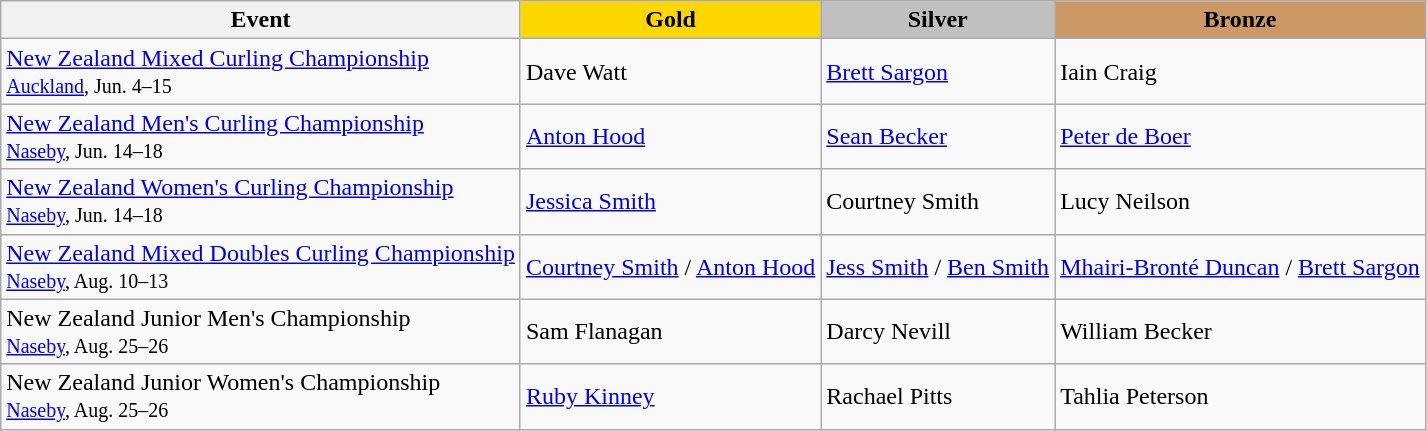<table class="wikitable">
<tr>
<th>Event</th>
<th style="background:gold">Gold</th>
<th style="background:silver">Silver</th>
<th style="background:#cc9966">Bronze</th>
</tr>
<tr>
<td><a href='#'>New Zealand Mixed Curling Championship</a> <br> <small><a href='#'>Auckland</a>, Jun. 4–15</small></td>
<td>Dave Watt</td>
<td><a href='#'>Brett Sargon</a></td>
<td>Iain Craig</td>
</tr>
<tr>
<td><a href='#'>New Zealand Men's Curling Championship</a> <br> <small><a href='#'>Naseby</a>, Jun. 14–18</small></td>
<td><a href='#'>Anton Hood</a></td>
<td><a href='#'>Sean Becker</a></td>
<td><a href='#'>Peter de Boer</a></td>
</tr>
<tr>
<td><a href='#'>New Zealand Women's Curling Championship</a> <br> <small><a href='#'>Naseby</a>, Jun. 14–18</small></td>
<td><a href='#'>Jessica Smith</a></td>
<td>Courtney Smith</td>
<td>Lucy Neilson</td>
</tr>
<tr>
<td><a href='#'>New Zealand Mixed Doubles Curling Championship</a> <br> <small><a href='#'>Naseby</a>, Aug. 10–13</small></td>
<td><a href='#'>Courtney Smith</a> / <a href='#'>Anton Hood</a></td>
<td><a href='#'>Jess Smith</a> / <a href='#'>Ben Smith</a></td>
<td><a href='#'>Mhairi-Bronté Duncan</a> / <a href='#'>Brett Sargon</a></td>
</tr>
<tr>
<td>New Zealand Junior Men's Championship <br> <small><a href='#'>Naseby</a>, Aug. 25–26</small></td>
<td>Sam Flanagan</td>
<td>Darcy Nevill</td>
<td>William Becker</td>
</tr>
<tr>
<td>New Zealand Junior Women's Championship <br> <small><a href='#'>Naseby</a>, Aug. 25–26</small></td>
<td><a href='#'>Ruby Kinney</a></td>
<td>Rachael Pitts</td>
<td>Tahlia Peterson</td>
</tr>
</table>
